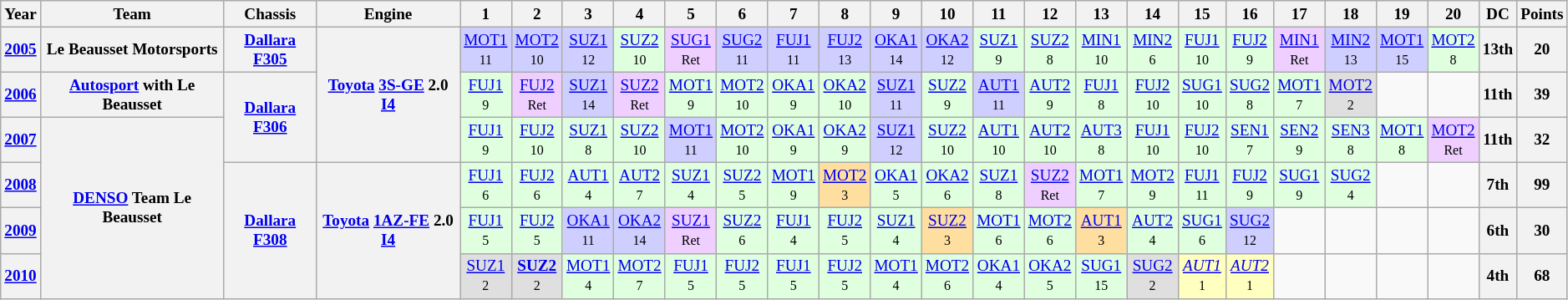<table class="wikitable" style="text-align:center; font-size:80%">
<tr>
<th>Year</th>
<th>Team</th>
<th>Chassis</th>
<th>Engine</th>
<th>1</th>
<th>2</th>
<th>3</th>
<th>4</th>
<th>5</th>
<th>6</th>
<th>7</th>
<th>8</th>
<th>9</th>
<th>10</th>
<th>11</th>
<th>12</th>
<th>13</th>
<th>14</th>
<th>15</th>
<th>16</th>
<th>17</th>
<th>18</th>
<th>19</th>
<th>20</th>
<th>DC</th>
<th>Points</th>
</tr>
<tr>
<th><a href='#'>2005</a></th>
<th>Le Beausset Motorsports</th>
<th><a href='#'>Dallara F305</a></th>
<th rowspan="3"><a href='#'>Toyota</a> <a href='#'>3S-GE</a> 2.0 <a href='#'>I4</a></th>
<td bgcolor="#CFCFFF"><a href='#'>MOT1</a><br><small>11</small></td>
<td bgcolor="#CFCFFF"><a href='#'>MOT2</a><br><small>10</small></td>
<td bgcolor="#CFCFFF"><a href='#'>SUZ1</a><br><small>12</small></td>
<td bgcolor="#DFFFDF"><a href='#'>SUZ2</a><br><small>10</small></td>
<td bgcolor="#EFCFFF"><a href='#'>SUG1</a><br><small>Ret</small></td>
<td bgcolor="#CFCFFF"><a href='#'>SUG2</a><br><small>11</small></td>
<td bgcolor="#CFCFFF"><a href='#'>FUJ1</a><br><small>11</small></td>
<td bgcolor="#CFCFFF"><a href='#'>FUJ2</a><br><small>13</small></td>
<td bgcolor="#CFCFFF"><a href='#'>OKA1</a><br><small>14</small></td>
<td bgcolor="#CFCFFF"><a href='#'>OKA2</a><br><small>12</small></td>
<td bgcolor="#DFFFDF"><a href='#'>SUZ1</a><br><small>9</small></td>
<td bgcolor="#DFFFDF"><a href='#'>SUZ2</a><br><small>8</small></td>
<td bgcolor="#DFFFDF"><a href='#'>MIN1</a><br><small>10</small></td>
<td bgcolor="#DFFFDF"><a href='#'>MIN2</a><br><small>6</small></td>
<td bgcolor="#DFFFDF"><a href='#'>FUJ1</a><br><small>10</small></td>
<td bgcolor="#DFFFDF"><a href='#'>FUJ2</a><br><small>9</small></td>
<td bgcolor="#EFCFFF"><a href='#'>MIN1</a><br><small>Ret</small></td>
<td bgcolor="#CFCFFF"><a href='#'>MIN2</a><br><small>13</small></td>
<td bgcolor="#CFCFFF"><a href='#'>MOT1</a><br><small>15</small></td>
<td bgcolor="#DFFFDF"><a href='#'>MOT2</a><br><small>8</small></td>
<th>13th</th>
<th>20</th>
</tr>
<tr>
<th><a href='#'>2006</a></th>
<th><a href='#'>Autosport</a> with Le Beausset</th>
<th rowspan="2"><a href='#'>Dallara F306</a></th>
<td bgcolor="#DFFFDF"><a href='#'>FUJ1</a><br><small>9</small></td>
<td bgcolor="#EFCFFF"><a href='#'>FUJ2</a><br><small>Ret</small></td>
<td bgcolor="#CFCFFF"><a href='#'>SUZ1</a><br><small>14</small></td>
<td bgcolor="#EFCFFF"><a href='#'>SUZ2</a><br><small>Ret</small></td>
<td bgcolor="#DFFFDF"><a href='#'>MOT1</a><br><small>9</small></td>
<td bgcolor="#DFFFDF"><a href='#'>MOT2</a><br><small>10</small></td>
<td bgcolor="#DFFFDF"><a href='#'>OKA1</a><br><small>9</small></td>
<td bgcolor="#DFFFDF"><a href='#'>OKA2</a><br><small>10</small></td>
<td bgcolor="#CFCFFF"><a href='#'>SUZ1</a><br><small>11</small></td>
<td bgcolor="#DFFFDF"><a href='#'>SUZ2</a><br><small>9</small></td>
<td bgcolor="#CFCFFF"><a href='#'>AUT1</a><br><small>11</small></td>
<td bgcolor="#DFFFDF"><a href='#'>AUT2</a><br><small>9</small></td>
<td bgcolor="#DFFFDF"><a href='#'>FUJ1</a><br><small>8</small></td>
<td bgcolor="#DFFFDF"><a href='#'>FUJ2</a><br><small>10</small></td>
<td bgcolor="#DFFFDF"><a href='#'>SUG1</a><br><small>10</small></td>
<td bgcolor="#DFFFDF"><a href='#'>SUG2</a><br><small>8</small></td>
<td bgcolor="#DFFFDF"><a href='#'>MOT1</a><br><small>7</small></td>
<td bgcolor="#DFDFDF"><a href='#'>MOT2</a><br><small>2</small></td>
<td></td>
<td></td>
<th>11th</th>
<th>39</th>
</tr>
<tr>
<th><a href='#'>2007</a></th>
<th rowspan="6"><a href='#'>DENSO</a> Team Le Beausset</th>
<td bgcolor="#DFFFDF"><a href='#'>FUJ1</a><br><small>9</small></td>
<td bgcolor="#DFFFDF"><a href='#'>FUJ2</a><br><small>10</small></td>
<td bgcolor="#DFFFDF"><a href='#'>SUZ1</a><br><small>8</small></td>
<td bgcolor="#DFFFDF"><a href='#'>SUZ2</a><br><small>10</small></td>
<td bgcolor="#CFCFFF"><a href='#'>MOT1</a><br><small>11</small></td>
<td bgcolor="#DFFFDF"><a href='#'>MOT2</a><br><small>10</small></td>
<td bgcolor="#DFFFDF"><a href='#'>OKA1</a><br><small>9</small></td>
<td bgcolor="#DFFFDF"><a href='#'>OKA2</a><br><small>9</small></td>
<td bgcolor="#CFCFFF"><a href='#'>SUZ1</a><br><small>12</small></td>
<td bgcolor="#DFFFDF"><a href='#'>SUZ2</a><br><small>10</small></td>
<td bgcolor="#DFFFDF"><a href='#'>AUT1</a><br><small>10</small></td>
<td bgcolor="#DFFFDF"><a href='#'>AUT2</a><br><small>10</small></td>
<td bgcolor="#DFFFDF"><a href='#'>AUT3</a><br><small>8</small></td>
<td bgcolor="#DFFFDF"><a href='#'>FUJ1</a><br><small>10</small></td>
<td bgcolor="#DFFFDF"><a href='#'>FUJ2</a><br><small>10</small></td>
<td bgcolor="#DFFFDF"><a href='#'>SEN1</a><br><small>7</small></td>
<td bgcolor="#DFFFDF"><a href='#'>SEN2</a><br><small>9</small></td>
<td bgcolor="#DFFFDF"><a href='#'>SEN3</a><br><small>8</small></td>
<td bgcolor="#DFFFDF"><a href='#'>MOT1</a><br><small>8</small></td>
<td bgcolor="#EFCFFF"><a href='#'>MOT2</a><br><small>Ret</small></td>
<th>11th</th>
<th>32</th>
</tr>
<tr>
<th><a href='#'>2008</a></th>
<th rowspan="3"><a href='#'>Dallara F308</a></th>
<th rowspan="3"><a href='#'>Toyota</a> <a href='#'>1AZ-FE</a> 2.0 <a href='#'>I4</a></th>
<td bgcolor="#DFFFDF"><a href='#'>FUJ1</a><br><small>6</small></td>
<td bgcolor="#DFFFDF"><a href='#'>FUJ2</a><br><small>6</small></td>
<td bgcolor="#DFFFDF"><a href='#'>AUT1</a><br><small>4</small></td>
<td bgcolor="#DFFFDF"><a href='#'>AUT2</a><br><small>7</small></td>
<td bgcolor="#DFFFDF"><a href='#'>SUZ1</a><br><small>4</small></td>
<td bgcolor="#DFFFDF"><a href='#'>SUZ2</a><br><small>5</small></td>
<td bgcolor="#DFFFDF"><a href='#'>MOT1</a><br><small>9</small></td>
<td bgcolor="#FFDF9F"><a href='#'>MOT2</a><br><small>3</small></td>
<td bgcolor="#DFFFDF"><a href='#'>OKA1</a><br><small>5</small></td>
<td bgcolor="#DFFFDF"><a href='#'>OKA2</a><br><small>6</small></td>
<td bgcolor="#DFFFDF"><a href='#'>SUZ1</a><br><small>8</small></td>
<td bgcolor="#EFCFFF"><a href='#'>SUZ2</a><br><small>Ret</small></td>
<td bgcolor="#DFFFDF"><a href='#'>MOT1</a><br><small>7</small></td>
<td bgcolor="#DFFFDF"><a href='#'>MOT2</a><br><small>9</small></td>
<td bgcolor="#DFFFDF"><a href='#'>FUJ1</a><br><small>11</small></td>
<td bgcolor="#DFFFDF"><a href='#'>FUJ2</a><br><small>9</small></td>
<td bgcolor="#DFFFDF"><a href='#'>SUG1</a><br><small>9</small></td>
<td bgcolor="#DFFFDF"><a href='#'>SUG2</a><br><small>4</small></td>
<td></td>
<td></td>
<th>7th</th>
<th>99</th>
</tr>
<tr>
<th><a href='#'>2009</a></th>
<td bgcolor="#DFFFDF"><a href='#'>FUJ1</a><br><small>5</small></td>
<td bgcolor="#DFFFDF"><a href='#'>FUJ2</a><br><small>5</small></td>
<td bgcolor="#CFCFFF"><a href='#'>OKA1</a><br><small>11</small></td>
<td bgcolor="#CFCFFF"><a href='#'>OKA2</a><br><small>14</small></td>
<td bgcolor="#EFCFFF"><a href='#'>SUZ1</a><br><small>Ret</small></td>
<td bgcolor="#DFFFDF"><a href='#'>SUZ2</a><br><small>6</small></td>
<td bgcolor="#DFFFDF"><a href='#'>FUJ1</a><br><small>4</small></td>
<td bgcolor="#DFFFDF"><a href='#'>FUJ2</a><br><small>5</small></td>
<td bgcolor="#DFFFDF"><a href='#'>SUZ1</a><br><small>4</small></td>
<td bgcolor="#FFDF9F"><a href='#'>SUZ2</a><br><small>3</small></td>
<td bgcolor="#DFFFDF"><a href='#'>MOT1</a><br><small>6</small></td>
<td bgcolor="#DFFFDF"><a href='#'>MOT2</a><br><small>6</small></td>
<td bgcolor="#FFDF9F"><a href='#'>AUT1</a><br><small>3</small></td>
<td bgcolor="#DFFFDF"><a href='#'>AUT2</a><br><small>4</small></td>
<td bgcolor="#DFFFDF"><a href='#'>SUG1</a><br><small>6</small></td>
<td bgcolor="#CFCFFF"><a href='#'>SUG2</a><br><small>12</small></td>
<td></td>
<td></td>
<td></td>
<td></td>
<th>6th</th>
<th>30</th>
</tr>
<tr>
<th><a href='#'>2010</a></th>
<td bgcolor="#DFDFDF"><a href='#'>SUZ1</a><br><small>2</small></td>
<td bgcolor="#DFDFDF"><strong><a href='#'>SUZ2</a></strong><br><small>2</small></td>
<td bgcolor="#DFFFDF"><a href='#'>MOT1</a><br><small>4</small></td>
<td bgcolor="#DFFFDF"><a href='#'>MOT2</a><br><small>7</small></td>
<td bgcolor="#DFFFDF"><a href='#'>FUJ1</a><br><small>5</small></td>
<td bgcolor="#DFFFDF"><a href='#'>FUJ2</a><br><small>5</small></td>
<td bgcolor="#DFFFDF"><a href='#'>FUJ1</a><br><small>5</small></td>
<td bgcolor="#DFFFDF"><a href='#'>FUJ2</a><br><small>5</small></td>
<td bgcolor="#DFFFDF"><a href='#'>MOT1</a><br><small>4</small></td>
<td bgcolor="#DFFFDF"><a href='#'>MOT2</a><br><small>6</small></td>
<td bgcolor="#DFFFDF"><a href='#'>OKA1</a><br><small>4</small></td>
<td bgcolor="#DFFFDF"><a href='#'>OKA2</a><br><small>5</small></td>
<td bgcolor="#DFFFDF"><a href='#'>SUG1</a><br><small>15</small></td>
<td bgcolor="#DFDFDF"><a href='#'>SUG2</a><br><small>2</small></td>
<td bgcolor="#FFFFBF"><em><a href='#'>AUT1</a></em><br><small>1</small></td>
<td bgcolor="#FFFFBF"><em><a href='#'>AUT2</a></em><br><small>1</small></td>
<td></td>
<td></td>
<td></td>
<td></td>
<th>4th</th>
<th>68</th>
</tr>
</table>
